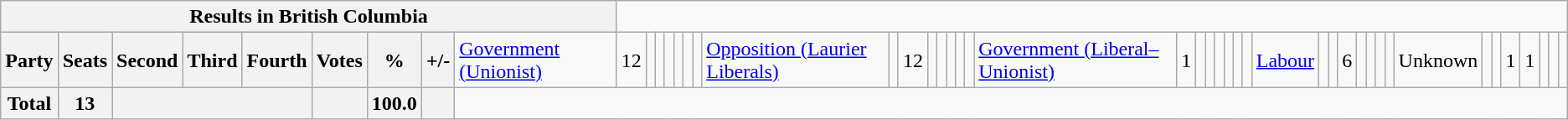<table class="wikitable">
<tr>
<th colspan=10>Results in British Columbia</th>
</tr>
<tr>
<th colspan=2>Party</th>
<th>Seats</th>
<th>Second</th>
<th>Third</th>
<th>Fourth</th>
<th>Votes</th>
<th>%</th>
<th>+/-<br></th>
<td><a href='#'>Government (Unionist)</a></td>
<td align="right">12</td>
<td align="right"></td>
<td align="right"></td>
<td align="right"></td>
<td align="right"></td>
<td align="right"></td>
<td align="right"><br></td>
<td><a href='#'>Opposition (Laurier Liberals)</a></td>
<td align="right"></td>
<td align="right">12</td>
<td align="right"></td>
<td align="right"></td>
<td align="right"></td>
<td align="right"></td>
<td align="right"><br></td>
<td><a href='#'>Government (Liberal–Unionist)</a></td>
<td align="right">1</td>
<td align="right"></td>
<td align="right"></td>
<td align="right"></td>
<td align="right"></td>
<td align="right"></td>
<td align="right"><br></td>
<td><a href='#'>Labour</a></td>
<td align="right"></td>
<td align="right"></td>
<td align="right">6</td>
<td align="right"></td>
<td align="right"></td>
<td align="right"></td>
<td align="right"><br></td>
<td>Unknown</td>
<td align="right"></td>
<td align="right"></td>
<td align="right">1</td>
<td align="right">1</td>
<td align="right"></td>
<td align="right"></td>
<td align="right"></td>
</tr>
<tr>
<th colspan="2">Total</th>
<th>13</th>
<th colspan="3"></th>
<th></th>
<th>100.0</th>
<th></th>
</tr>
</table>
